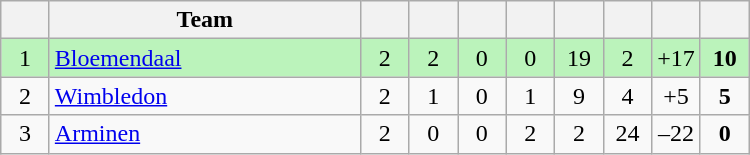<table class=wikitable style="text-align:center">
<tr align=center>
<th width=25></th>
<th width=200>Team</th>
<th width=25></th>
<th width=25></th>
<th width=25></th>
<th width=25></th>
<th width=25></th>
<th width=25></th>
<th width=25></th>
<th width=25></th>
</tr>
<tr bgcolor=bbf3bb>
<td>1</td>
<td align=left> <a href='#'>Bloemendaal</a></td>
<td>2</td>
<td>2</td>
<td>0</td>
<td>0</td>
<td>19</td>
<td>2</td>
<td>+17</td>
<td><strong>10</strong></td>
</tr>
<tr>
<td>2</td>
<td align=left> <a href='#'>Wimbledon</a></td>
<td>2</td>
<td>1</td>
<td>0</td>
<td>1</td>
<td>9</td>
<td>4</td>
<td>+5</td>
<td><strong>5</strong></td>
</tr>
<tr>
<td>3</td>
<td align=left> <a href='#'>Arminen</a></td>
<td>2</td>
<td>0</td>
<td>0</td>
<td>2</td>
<td>2</td>
<td>24</td>
<td>–22</td>
<td><strong>0</strong></td>
</tr>
</table>
